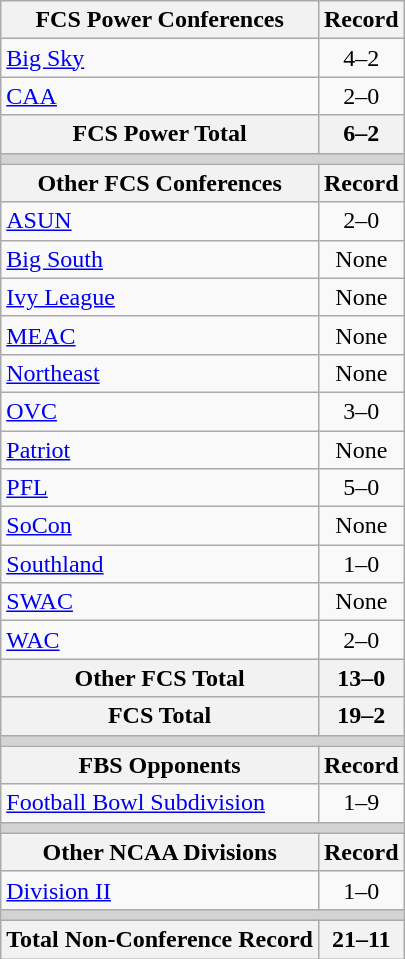<table class="wikitable">
<tr>
<th>FCS Power Conferences</th>
<th>Record</th>
</tr>
<tr>
<td><a href='#'>Big Sky</a></td>
<td align=center>4–2</td>
</tr>
<tr>
<td><a href='#'>CAA</a></td>
<td align=center>2–0</td>
</tr>
<tr>
<th>FCS Power Total</th>
<th>6–2</th>
</tr>
<tr>
<th colspan="2" style="background:lightgrey;"></th>
</tr>
<tr>
<th>Other FCS Conferences</th>
<th>Record</th>
</tr>
<tr>
<td><a href='#'>ASUN</a></td>
<td align=center>2–0</td>
</tr>
<tr>
<td><a href='#'>Big South</a></td>
<td align=center>None</td>
</tr>
<tr>
<td><a href='#'>Ivy League</a></td>
<td align=center>None</td>
</tr>
<tr>
<td><a href='#'>MEAC</a></td>
<td align=center>None</td>
</tr>
<tr>
<td><a href='#'>Northeast</a></td>
<td align=center>None</td>
</tr>
<tr>
<td><a href='#'>OVC</a></td>
<td align=center>3–0</td>
</tr>
<tr>
<td><a href='#'>Patriot</a></td>
<td align=center>None</td>
</tr>
<tr>
<td><a href='#'>PFL</a></td>
<td align=center>5–0</td>
</tr>
<tr>
<td><a href='#'>SoCon</a></td>
<td align=center>None</td>
</tr>
<tr>
<td><a href='#'>Southland</a></td>
<td align=center>1–0</td>
</tr>
<tr>
<td><a href='#'>SWAC</a></td>
<td align=center>None</td>
</tr>
<tr>
<td><a href='#'>WAC</a></td>
<td align=center>2–0</td>
</tr>
<tr>
<th>Other FCS Total</th>
<th>13–0</th>
</tr>
<tr>
<th>FCS Total</th>
<th>19–2</th>
</tr>
<tr>
<th colspan="2" style="background:lightgrey;"></th>
</tr>
<tr>
<th>FBS Opponents</th>
<th>Record</th>
</tr>
<tr>
<td><a href='#'>Football Bowl Subdivision</a></td>
<td align=center>1–9</td>
</tr>
<tr>
<th colspan="2" style="background:lightgrey;"></th>
</tr>
<tr>
<th>Other NCAA Divisions</th>
<th>Record</th>
</tr>
<tr>
<td><a href='#'>Division II</a></td>
<td align=center>1–0</td>
</tr>
<tr>
<th colspan="2" style="background:lightgrey;"></th>
</tr>
<tr>
<th>Total Non-Conference Record</th>
<th>21–11</th>
</tr>
</table>
